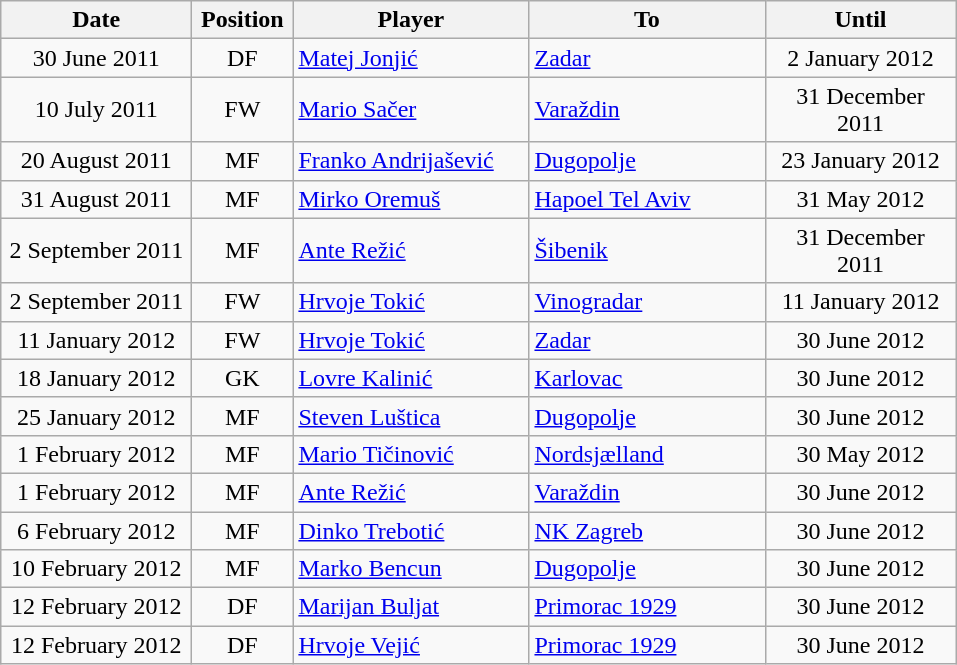<table class="wikitable" style="text-align: center;">
<tr>
<th width=120>Date</th>
<th width=60>Position</th>
<th width=150>Player</th>
<th width=150>To</th>
<th width=120>Until</th>
</tr>
<tr>
<td>30 June 2011</td>
<td>DF</td>
<td style="text-align:left;"> <a href='#'>Matej Jonjić</a></td>
<td style="text-align:left;"><a href='#'>Zadar</a></td>
<td>2 January 2012</td>
</tr>
<tr>
<td>10 July 2011</td>
<td>FW</td>
<td style="text-align:left;"> <a href='#'>Mario Sačer</a></td>
<td style="text-align:left;"><a href='#'>Varaždin</a></td>
<td>31 December 2011</td>
</tr>
<tr>
<td>20 August 2011</td>
<td>MF</td>
<td style="text-align:left;"> <a href='#'>Franko Andrijašević</a></td>
<td style="text-align:left;"><a href='#'>Dugopolje</a></td>
<td>23 January 2012</td>
</tr>
<tr>
<td>31 August 2011</td>
<td>MF</td>
<td style="text-align:left;"> <a href='#'>Mirko Oremuš</a></td>
<td style="text-align:left;"><a href='#'>Hapoel Tel Aviv</a></td>
<td>31 May 2012</td>
</tr>
<tr>
<td>2 September 2011</td>
<td>MF</td>
<td style="text-align:left;"> <a href='#'>Ante Režić</a></td>
<td style="text-align:left;"><a href='#'>Šibenik</a></td>
<td>31 December 2011</td>
</tr>
<tr>
<td>2 September 2011</td>
<td>FW</td>
<td style="text-align:left;"> <a href='#'>Hrvoje Tokić</a></td>
<td style="text-align:left;"><a href='#'>Vinogradar</a></td>
<td>11 January 2012</td>
</tr>
<tr>
<td>11 January 2012</td>
<td>FW</td>
<td style="text-align:left;"> <a href='#'>Hrvoje Tokić</a></td>
<td style="text-align:left;"><a href='#'>Zadar</a></td>
<td>30 June 2012</td>
</tr>
<tr>
<td>18 January 2012</td>
<td>GK</td>
<td style="text-align:left;"> <a href='#'>Lovre Kalinić</a></td>
<td style="text-align:left;"><a href='#'>Karlovac</a></td>
<td>30 June 2012</td>
</tr>
<tr>
<td>25 January 2012</td>
<td>MF</td>
<td style="text-align:left;"> <a href='#'>Steven Luštica</a></td>
<td style="text-align:left;"><a href='#'>Dugopolje</a></td>
<td>30 June 2012</td>
</tr>
<tr>
<td>1 February 2012</td>
<td>MF</td>
<td style="text-align:left;"> <a href='#'>Mario Tičinović</a></td>
<td style="text-align:left;"><a href='#'>Nordsjælland</a></td>
<td>30 May 2012</td>
</tr>
<tr>
<td>1 February 2012</td>
<td>MF</td>
<td style="text-align:left;"> <a href='#'>Ante Režić</a></td>
<td style="text-align:left;"><a href='#'>Varaždin</a></td>
<td>30 June 2012</td>
</tr>
<tr>
<td>6 February 2012</td>
<td>MF</td>
<td style="text-align:left;"> <a href='#'>Dinko Trebotić</a></td>
<td style="text-align:left;"><a href='#'>NK Zagreb</a></td>
<td>30 June 2012</td>
</tr>
<tr>
<td>10 February 2012</td>
<td>MF</td>
<td style="text-align:left;"> <a href='#'>Marko Bencun</a></td>
<td style="text-align:left;"><a href='#'>Dugopolje</a></td>
<td>30 June 2012</td>
</tr>
<tr>
<td>12 February 2012</td>
<td>DF</td>
<td style="text-align:left;"> <a href='#'>Marijan Buljat</a></td>
<td style="text-align:left;"><a href='#'>Primorac 1929</a></td>
<td>30 June 2012</td>
</tr>
<tr>
<td>12 February 2012</td>
<td>DF</td>
<td style="text-align:left;"> <a href='#'>Hrvoje Vejić</a></td>
<td style="text-align:left;"><a href='#'>Primorac 1929</a></td>
<td>30 June 2012</td>
</tr>
</table>
